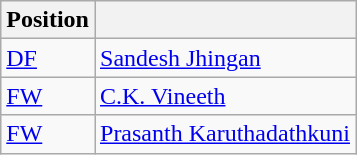<table class="wikitable sortable">
<tr>
<th>Position</th>
<th></th>
</tr>
<tr>
<td><a href='#'>DF</a></td>
<td> <a href='#'>Sandesh Jhingan</a></td>
</tr>
<tr>
<td><a href='#'>FW</a></td>
<td> <a href='#'>C.K. Vineeth</a></td>
</tr>
<tr>
<td><a href='#'>FW</a></td>
<td> <a href='#'>Prasanth Karuthadathkuni</a></td>
</tr>
</table>
